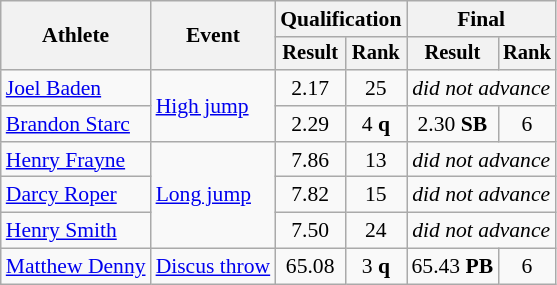<table class=wikitable style=font-size:90%>
<tr>
<th rowspan=2>Athlete</th>
<th rowspan=2>Event</th>
<th colspan=2>Qualification</th>
<th colspan=2>Final</th>
</tr>
<tr style=font-size:95%>
<th>Result</th>
<th>Rank</th>
<th>Result</th>
<th>Rank</th>
</tr>
<tr align=center>
<td align=left><a href='#'>Joel Baden</a></td>
<td align=left rowspan=2><a href='#'>High jump</a></td>
<td>2.17</td>
<td>25</td>
<td colspan="2"><em>did not advance</em></td>
</tr>
<tr align=center>
<td align=left><a href='#'>Brandon Starc</a></td>
<td>2.29</td>
<td>4 <strong>q</strong></td>
<td>2.30 <strong>SB</strong></td>
<td>6</td>
</tr>
<tr align=center>
<td align=left><a href='#'>Henry Frayne</a></td>
<td align=left rowspan=3><a href='#'>Long jump</a></td>
<td>7.86</td>
<td>13</td>
<td colspan="2"><em>did not advance</em></td>
</tr>
<tr align=center>
<td align=left><a href='#'>Darcy Roper</a></td>
<td>7.82</td>
<td>15</td>
<td colspan="2"><em>did not advance</em></td>
</tr>
<tr align=center>
<td align=left><a href='#'>Henry Smith</a></td>
<td>7.50</td>
<td>24</td>
<td colspan="2"><em>did not advance</em></td>
</tr>
<tr align=center>
<td align=left><a href='#'>Matthew Denny</a></td>
<td align=left><a href='#'>Discus throw</a></td>
<td>65.08</td>
<td>3 <strong>q</strong></td>
<td>65.43 <strong>PB</strong></td>
<td>6</td>
</tr>
</table>
